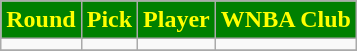<table class="wikitable" style="text-align:center">
<tr>
<th style="background:green;color:yellow;">Round</th>
<th style="background:green;color:yellow;">Pick</th>
<th style="background:green;color:yellow;">Player</th>
<th style="background:green;color:yellow;">WNBA Club</th>
</tr>
<tr>
<td></td>
<td></td>
<td></td>
<td></td>
</tr>
<tr>
</tr>
</table>
